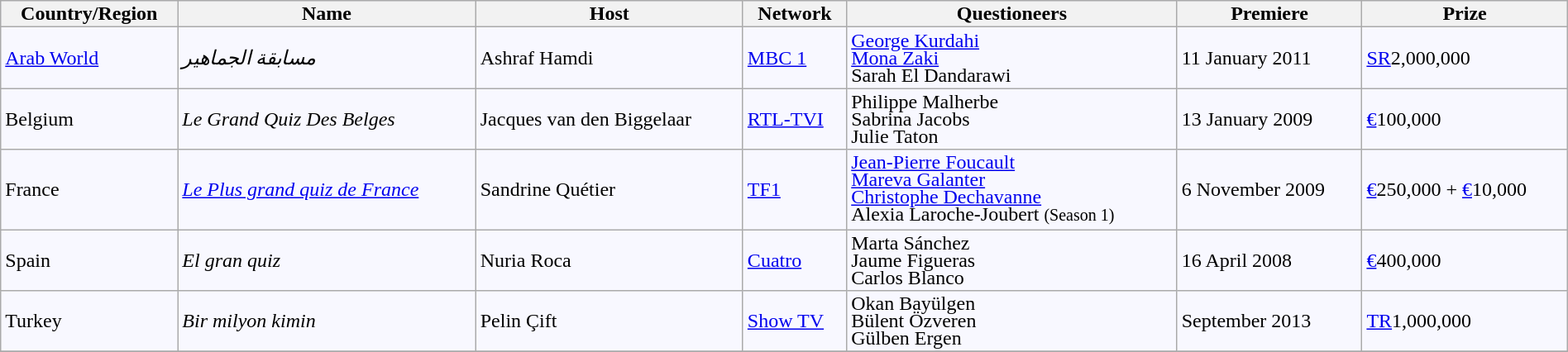<table class="wikitable" style="text-align:left; line-height:14px; background:#F8F8FF; width:100%;">
<tr>
<th>Country/Region</th>
<th>Name</th>
<th>Host</th>
<th>Network</th>
<th>Questioneers</th>
<th>Premiere</th>
<th>Prize</th>
</tr>
<tr>
<td> <a href='#'>Arab World</a></td>
<td><em>مسابقة الجماهير</em><br></td>
<td>Ashraf Hamdi</td>
<td><a href='#'>MBC 1</a></td>
<td><a href='#'>George Kurdahi</a><br><a href='#'>Mona Zaki</a><br>Sarah El Dandarawi</td>
<td>11 January 2011</td>
<td><a href='#'>SR</a>2,000,000</td>
</tr>
<tr>
<td> Belgium</td>
<td><em>Le Grand Quiz Des Belges</em></td>
<td>Jacques van den Biggelaar</td>
<td><a href='#'>RTL-TVI</a></td>
<td>Philippe Malherbe<br>Sabrina Jacobs<br>Julie Taton</td>
<td>13 January 2009</td>
<td><a href='#'>€</a>100,000</td>
</tr>
<tr>
<td> France</td>
<td><em><a href='#'>Le Plus grand quiz de France</a></em></td>
<td>Sandrine Quétier</td>
<td><a href='#'>TF1</a></td>
<td><a href='#'>Jean-Pierre Foucault</a><br><a href='#'>Mareva Galanter</a><br><a href='#'>Christophe Dechavanne</a><br>Alexia Laroche-Joubert <small> (Season 1)</small></td>
<td>6 November 2009</td>
<td><a href='#'>€</a>250,000 + <a href='#'>€</a>10,000</td>
</tr>
<tr>
<td> Spain</td>
<td><em>El gran quiz</em></td>
<td>Nuria Roca</td>
<td><a href='#'>Cuatro</a></td>
<td>Marta Sánchez<br>Jaume Figueras<br>Carlos Blanco</td>
<td>16 April 2008</td>
<td><a href='#'>€</a>400,000</td>
</tr>
<tr>
<td> Turkey</td>
<td><em>Bir milyon kimin</em></td>
<td>Pelin Çift</td>
<td><a href='#'>Show TV</a></td>
<td>Okan Bayülgen<br>Bülent Özveren<br>Gülben Ergen</td>
<td>September 2013</td>
<td><a href='#'>TR</a>1,000,000</td>
</tr>
<tr>
</tr>
</table>
